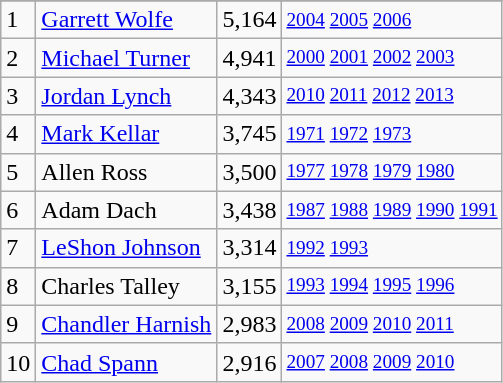<table class="wikitable">
<tr>
</tr>
<tr>
<td>1</td>
<td><a href='#'>Garrett Wolfe</a></td>
<td>5,164</td>
<td style="font-size:80%;"><a href='#'>2004</a> <a href='#'>2005</a> <a href='#'>2006</a></td>
</tr>
<tr>
<td>2</td>
<td><a href='#'>Michael Turner</a></td>
<td>4,941</td>
<td style="font-size:80%;"><a href='#'>2000</a> <a href='#'>2001</a> <a href='#'>2002</a> <a href='#'>2003</a></td>
</tr>
<tr>
<td>3</td>
<td><a href='#'>Jordan Lynch</a></td>
<td>4,343</td>
<td style="font-size:80%;"><a href='#'>2010</a> <a href='#'>2011</a> <a href='#'>2012</a> <a href='#'>2013</a></td>
</tr>
<tr>
<td>4</td>
<td><a href='#'>Mark Kellar</a></td>
<td>3,745</td>
<td style="font-size:80%;"><a href='#'>1971</a> <a href='#'>1972</a> <a href='#'>1973</a></td>
</tr>
<tr>
<td>5</td>
<td>Allen Ross</td>
<td>3,500</td>
<td style="font-size:80%;"><a href='#'>1977</a> <a href='#'>1978</a> <a href='#'>1979</a> <a href='#'>1980</a></td>
</tr>
<tr>
<td>6</td>
<td>Adam Dach</td>
<td>3,438</td>
<td style="font-size:80%;"><a href='#'>1987</a> <a href='#'>1988</a> <a href='#'>1989</a> <a href='#'>1990</a> <a href='#'>1991</a></td>
</tr>
<tr>
<td>7</td>
<td><a href='#'>LeShon Johnson</a></td>
<td>3,314</td>
<td style="font-size:80%;"><a href='#'>1992</a> <a href='#'>1993</a></td>
</tr>
<tr>
<td>8</td>
<td>Charles Talley</td>
<td>3,155</td>
<td style="font-size:80%;"><a href='#'>1993</a> <a href='#'>1994</a> <a href='#'>1995</a> <a href='#'>1996</a></td>
</tr>
<tr>
<td>9</td>
<td><a href='#'>Chandler Harnish</a></td>
<td>2,983</td>
<td style="font-size:80%;"><a href='#'>2008</a> <a href='#'>2009</a> <a href='#'>2010</a> <a href='#'>2011</a></td>
</tr>
<tr>
<td>10</td>
<td><a href='#'>Chad Spann</a></td>
<td>2,916</td>
<td style="font-size:80%;"><a href='#'>2007</a> <a href='#'>2008</a> <a href='#'>2009</a> <a href='#'>2010</a></td>
</tr>
</table>
